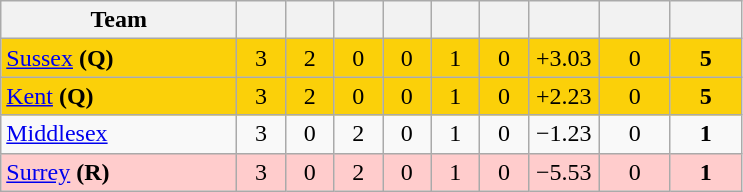<table class="wikitable" style="text-align:center">
<tr>
<th width="150">Team</th>
<th width="25"></th>
<th width="25"></th>
<th width="25"></th>
<th width="25"></th>
<th width="25"></th>
<th width="25"></th>
<th width="40"></th>
<th width="40"></th>
<th width="40"></th>
</tr>
<tr style="background:#fbd009">
<td style="text-align:left"><a href='#'>Sussex</a> <strong>(Q)</strong></td>
<td>3</td>
<td>2</td>
<td>0</td>
<td>0</td>
<td>1</td>
<td>0</td>
<td>+3.03</td>
<td>0</td>
<td><strong>5</strong></td>
</tr>
<tr style="background:#fbd009">
<td style="text-align:left"><a href='#'>Kent</a> <strong>(Q)</strong></td>
<td>3</td>
<td>2</td>
<td>0</td>
<td>0</td>
<td>1</td>
<td>0</td>
<td>+2.23</td>
<td>0</td>
<td><strong>5</strong></td>
</tr>
<tr>
<td style="text-align:left"><a href='#'>Middlesex</a></td>
<td>3</td>
<td>0</td>
<td>2</td>
<td>0</td>
<td>1</td>
<td>0</td>
<td>−1.23</td>
<td>0</td>
<td><strong>1</strong></td>
</tr>
<tr style="background:#ffcccc">
<td style="text-align:left"><a href='#'>Surrey</a> <strong>(R)</strong></td>
<td>3</td>
<td>0</td>
<td>2</td>
<td>0</td>
<td>1</td>
<td>0</td>
<td>−5.53</td>
<td>0</td>
<td><strong>1</strong></td>
</tr>
</table>
